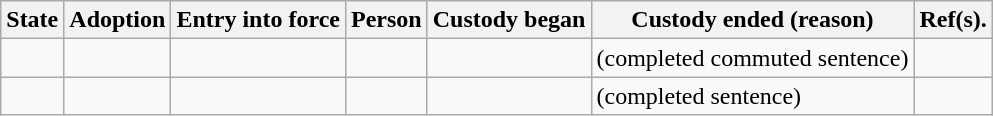<table class="wikitable sortable">
<tr>
<th>State</th>
<th>Adoption</th>
<th>Entry into force</th>
<th>Person</th>
<th>Custody began</th>
<th>Custody ended (reason)</th>
<th class="unsortable">Ref(s).</th>
</tr>
<tr>
<td></td>
<td></td>
<td></td>
<td></td>
<td></td>
<td> (completed commuted sentence)</td>
<td align="center"></td>
</tr>
<tr>
<td></td>
<td></td>
<td></td>
<td></td>
<td></td>
<td> (completed sentence)</td>
<td align="center"></td>
</tr>
</table>
